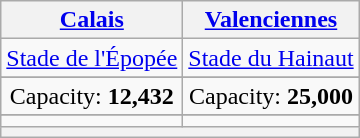<table class="wikitable" style="margin:1em auto; text-align:center">
<tr>
<th><a href='#'>Calais</a></th>
<th><a href='#'>Valenciennes</a></th>
</tr>
<tr>
<td><a href='#'>Stade de l'Épopée</a></td>
<td><a href='#'>Stade du Hainaut</a></td>
</tr>
<tr>
</tr>
<tr>
<td>Capacity: <strong>12,432</strong></td>
<td>Capacity: <strong>25,000</strong></td>
</tr>
<tr>
</tr>
<tr>
<td></td>
<td></td>
</tr>
<tr>
<th colspan=3></th>
</tr>
</table>
